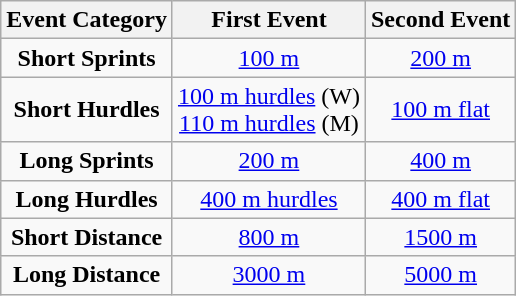<table class="wikitable">
<tr>
<th>Event Category</th>
<th>First Event</th>
<th>Second Event</th>
</tr>
<tr>
<td align=center><strong>Short Sprints</strong></td>
<td align=center><a href='#'>100 m</a></td>
<td align=center><a href='#'>200 m</a></td>
</tr>
<tr>
<td align=center><strong>Short Hurdles</strong></td>
<td align=center><a href='#'>100 m hurdles</a> (W)<br><a href='#'>110 m hurdles</a> (M)</td>
<td align=center><a href='#'>100 m flat</a></td>
</tr>
<tr>
<td align=center><strong>Long Sprints</strong></td>
<td align=center><a href='#'>200 m</a></td>
<td align=center><a href='#'>400 m</a></td>
</tr>
<tr>
<td align=center><strong>Long Hurdles</strong></td>
<td align=center><a href='#'>400 m hurdles</a></td>
<td align=center><a href='#'>400 m flat</a></td>
</tr>
<tr>
<td align=center><strong>Short Distance</strong></td>
<td align=center><a href='#'>800 m</a></td>
<td align=center><a href='#'>1500 m</a></td>
</tr>
<tr>
<td align=center><strong>Long Distance</strong></td>
<td align=center><a href='#'>3000 m</a></td>
<td align=center><a href='#'>5000 m</a></td>
</tr>
</table>
